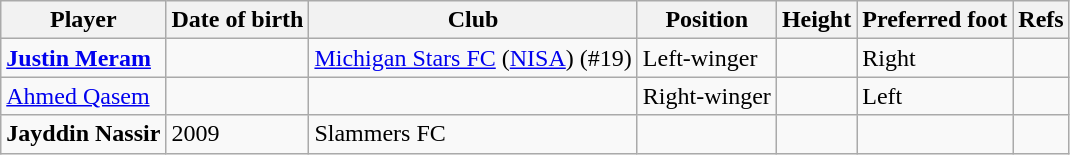<table class="wikitable sortable">
<tr>
<th>Player</th>
<th>Date of birth</th>
<th>Club</th>
<th>Position</th>
<th>Height</th>
<th>Preferred foot</th>
<th>Refs</th>
</tr>
<tr>
<td><strong><a href='#'>Justin Meram</a></strong></td>
<td></td>
<td><a href='#'>Michigan Stars FC</a> (<a href='#'>NISA</a>) (#19)</td>
<td>Left-winger</td>
<td></td>
<td>Right</td>
<td></td>
</tr>
<tr>
<td><a href='#'>Ahmed Qasem</a></td>
<td></td>
<td></td>
<td>Right-winger</td>
<td></td>
<td>Left</td>
<td></td>
</tr>
<tr>
<td><strong>Jayddin Nassir</strong></td>
<td>2009</td>
<td>Slammers FC</td>
<td></td>
<td></td>
<td></td>
<td></td>
</tr>
</table>
